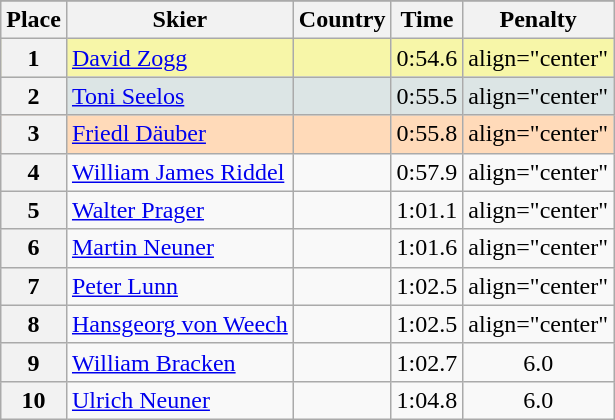<table class="wikitable sortable">
<tr>
</tr>
<tr class="hintergrundfarbe5">
</tr>
<tr style="background:#EFEFEF">
<th>Place</th>
<th>Skier</th>
<th>Country</th>
<th>Time</th>
<th>Penalty</th>
</tr>
<tr style="background:#F7F6A8">
<th>1</th>
<td><a href='#'>David Zogg</a></td>
<td></td>
<td align="center">0:54.6</td>
<td>align="center"  </td>
</tr>
<tr style="background:#DCE5E5">
<th>2</th>
<td><a href='#'>Toni Seelos</a></td>
<td></td>
<td align="center">0:55.5</td>
<td>align="center"  </td>
</tr>
<tr style="background:#FFDAB9">
<th>3</th>
<td><a href='#'>Friedl Däuber</a></td>
<td></td>
<td align="center">0:55.8</td>
<td>align="center"  </td>
</tr>
<tr>
<th>4</th>
<td><a href='#'>William James Riddel</a></td>
<td></td>
<td align="center">0:57.9</td>
<td>align="center"  </td>
</tr>
<tr>
<th>5</th>
<td><a href='#'>Walter Prager</a></td>
<td></td>
<td align="center">1:01.1</td>
<td>align="center"  </td>
</tr>
<tr>
<th>6</th>
<td><a href='#'>Martin Neuner</a></td>
<td></td>
<td align="center">1:01.6</td>
<td>align="center"  </td>
</tr>
<tr>
<th>7</th>
<td><a href='#'>Peter Lunn</a></td>
<td></td>
<td align="center">1:02.5</td>
<td>align="center"  </td>
</tr>
<tr>
<th>8</th>
<td><a href='#'>Hansgeorg von Weech</a></td>
<td></td>
<td align="center">1:02.5</td>
<td>align="center"  </td>
</tr>
<tr>
<th>9</th>
<td><a href='#'>William Bracken</a></td>
<td></td>
<td align="center">1:02.7</td>
<td align="center">6.0</td>
</tr>
<tr>
<th>10</th>
<td><a href='#'>Ulrich Neuner</a></td>
<td></td>
<td align="center">1:04.8</td>
<td align="center">6.0</td>
</tr>
</table>
